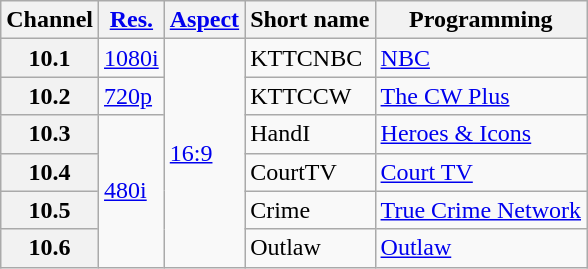<table class="wikitable">
<tr>
<th>Channel</th>
<th><a href='#'>Res.</a></th>
<th><a href='#'>Aspect</a></th>
<th>Short name</th>
<th>Programming</th>
</tr>
<tr>
<th scope = "row">10.1</th>
<td><a href='#'>1080i</a></td>
<td rowspan="6"><a href='#'>16:9</a></td>
<td>KTTCNBC</td>
<td><a href='#'>NBC</a></td>
</tr>
<tr>
<th scope = "row">10.2</th>
<td><a href='#'>720p</a></td>
<td>KTTCCW</td>
<td><a href='#'>The CW Plus</a></td>
</tr>
<tr>
<th scope = "row">10.3</th>
<td rowspan="4"><a href='#'>480i</a></td>
<td>HandI</td>
<td><a href='#'>Heroes & Icons</a></td>
</tr>
<tr>
<th scope = "row">10.4</th>
<td>CourtTV</td>
<td><a href='#'>Court TV</a></td>
</tr>
<tr>
<th scope = "row">10.5</th>
<td>Crime</td>
<td><a href='#'>True Crime Network</a></td>
</tr>
<tr>
<th scope = "row">10.6</th>
<td>Outlaw</td>
<td><a href='#'>Outlaw</a></td>
</tr>
</table>
